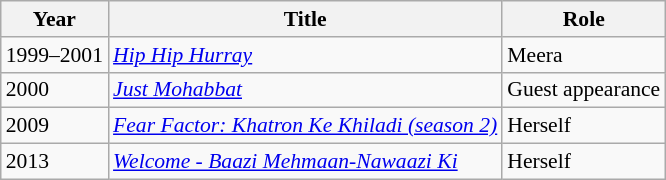<table class="wikitable sortable" style="font-size:90%;">
<tr>
<th>Year</th>
<th>Title</th>
<th>Role</th>
</tr>
<tr>
<td>1999–2001</td>
<td><em><a href='#'>Hip Hip Hurray</a></em></td>
<td>Meera</td>
</tr>
<tr>
<td>2000</td>
<td><em><a href='#'>Just Mohabbat</a></em></td>
<td>Guest appearance</td>
</tr>
<tr>
<td>2009</td>
<td><em><a href='#'>Fear Factor: Khatron Ke Khiladi (season 2)</a></em></td>
<td>Herself</td>
</tr>
<tr>
<td>2013</td>
<td><em><a href='#'>Welcome - Baazi Mehmaan-Nawaazi Ki</a></em></td>
<td>Herself</td>
</tr>
</table>
